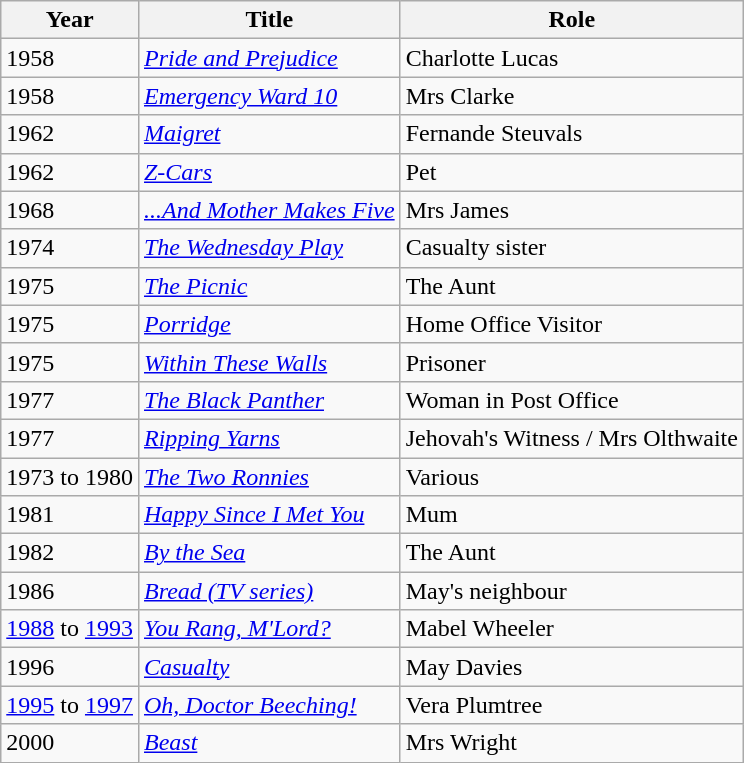<table class="wikitable">
<tr>
<th>Year</th>
<th>Title</th>
<th>Role</th>
</tr>
<tr>
<td>1958</td>
<td><em><a href='#'>Pride and Prejudice</a></em></td>
<td>Charlotte Lucas</td>
</tr>
<tr>
<td>1958</td>
<td><em><a href='#'>Emergency Ward 10</a></em></td>
<td>Mrs Clarke</td>
</tr>
<tr>
<td>1962</td>
<td><a href='#'><em>Maigret</em></a></td>
<td>Fernande Steuvals</td>
</tr>
<tr>
<td>1962</td>
<td><em><a href='#'>Z-Cars</a></em></td>
<td>Pet</td>
</tr>
<tr>
<td>1968</td>
<td><em><a href='#'>...And Mother Makes Five</a></em></td>
<td>Mrs James</td>
</tr>
<tr>
<td>1974</td>
<td><em><a href='#'>The Wednesday Play</a></em></td>
<td>Casualty sister</td>
</tr>
<tr>
<td>1975</td>
<td><em><a href='#'>The Picnic</a></em></td>
<td>The Aunt</td>
</tr>
<tr>
<td>1975</td>
<td><a href='#'><em>Porridge</em></a></td>
<td>Home Office Visitor</td>
</tr>
<tr>
<td>1975</td>
<td><em><a href='#'>Within These Walls</a></em></td>
<td>Prisoner</td>
</tr>
<tr>
<td>1977</td>
<td><em><a href='#'>The Black Panther</a></em></td>
<td>Woman in Post Office</td>
</tr>
<tr>
<td>1977</td>
<td><em><a href='#'>Ripping Yarns</a></em></td>
<td>Jehovah's Witness / Mrs Olthwaite</td>
</tr>
<tr>
<td>1973 to 1980</td>
<td><em><a href='#'>The Two Ronnies</a></em></td>
<td>Various</td>
</tr>
<tr>
<td>1981</td>
<td><em><a href='#'>Happy Since I Met You</a></em></td>
<td>Mum</td>
</tr>
<tr>
<td>1982</td>
<td><em><a href='#'>By the Sea</a></em></td>
<td>The Aunt</td>
</tr>
<tr>
<td>1986</td>
<td><em><a href='#'>Bread (TV series)</a></em></td>
<td>May's neighbour</td>
</tr>
<tr>
<td><a href='#'>1988</a> to <a href='#'>1993</a></td>
<td><em><a href='#'>You Rang, M'Lord?</a></em></td>
<td>Mabel Wheeler</td>
</tr>
<tr>
<td>1996</td>
<td><em><a href='#'>Casualty</a></em></td>
<td>May Davies</td>
</tr>
<tr>
<td><a href='#'>1995</a> to <a href='#'>1997</a></td>
<td><em><a href='#'>Oh, Doctor Beeching!</a></em></td>
<td>Vera Plumtree</td>
</tr>
<tr>
<td>2000</td>
<td><a href='#'><em>Beast</em></a></td>
<td>Mrs Wright</td>
</tr>
</table>
